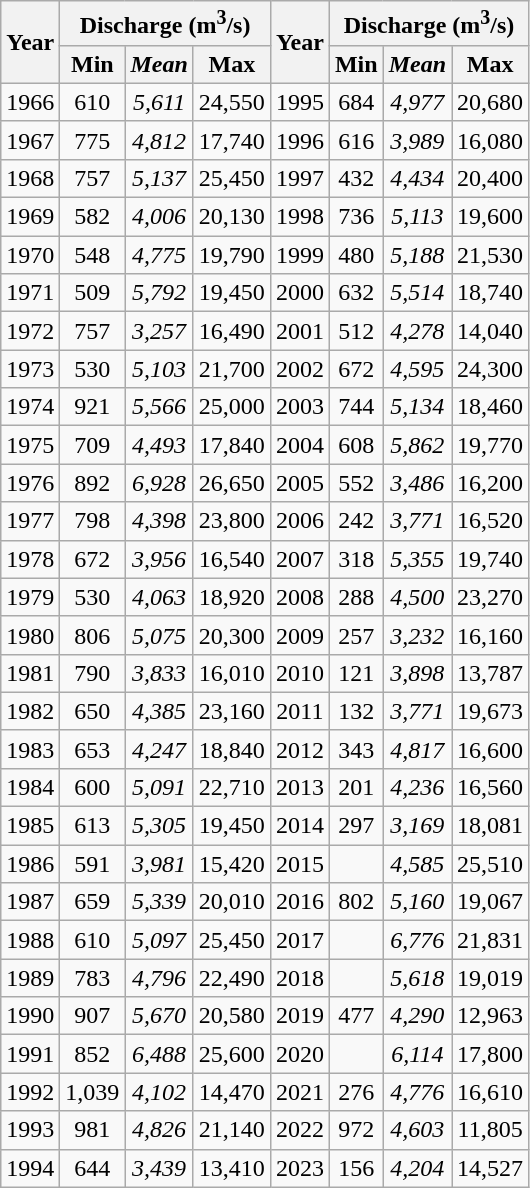<table class="wikitable" style="text-align:center;">
<tr>
<th rowspan="2">Year</th>
<th colspan="3">Discharge (m<sup>3</sup>/s)</th>
<th rowspan="2">Year</th>
<th colspan="3">Discharge (m<sup>3</sup>/s)</th>
</tr>
<tr>
<th>Min</th>
<th><em>Mean</em></th>
<th>Max</th>
<th>Min</th>
<th><em>Mean</em></th>
<th>Max</th>
</tr>
<tr>
<td>1966</td>
<td>610</td>
<td><em>5,611</em></td>
<td>24,550</td>
<td>1995</td>
<td>684</td>
<td><em>4,977</em></td>
<td>20,680</td>
</tr>
<tr>
<td>1967</td>
<td>775</td>
<td><em>4,812</em></td>
<td>17,740</td>
<td>1996</td>
<td>616</td>
<td><em>3,989</em></td>
<td>16,080</td>
</tr>
<tr>
<td>1968</td>
<td>757</td>
<td><em>5,137</em></td>
<td>25,450</td>
<td>1997</td>
<td>432</td>
<td><em>4,434</em></td>
<td>20,400</td>
</tr>
<tr>
<td>1969</td>
<td>582</td>
<td><em>4,006</em></td>
<td>20,130</td>
<td>1998</td>
<td>736</td>
<td><em>5,113</em></td>
<td>19,600</td>
</tr>
<tr>
<td>1970</td>
<td>548</td>
<td><em>4,775</em></td>
<td>19,790</td>
<td>1999</td>
<td>480</td>
<td><em>5,188</em></td>
<td>21,530</td>
</tr>
<tr>
<td>1971</td>
<td>509</td>
<td><em>5,792</em></td>
<td>19,450</td>
<td>2000</td>
<td>632</td>
<td><em>5,514</em></td>
<td>18,740</td>
</tr>
<tr>
<td>1972</td>
<td>757</td>
<td><em>3,257</em></td>
<td>16,490</td>
<td>2001</td>
<td>512</td>
<td><em>4,278</em></td>
<td>14,040</td>
</tr>
<tr>
<td>1973</td>
<td>530</td>
<td><em>5,103</em></td>
<td>21,700</td>
<td>2002</td>
<td>672</td>
<td><em>4,595</em></td>
<td>24,300</td>
</tr>
<tr>
<td>1974</td>
<td>921</td>
<td><em>5,566</em></td>
<td>25,000</td>
<td>2003</td>
<td>744</td>
<td><em>5,134</em></td>
<td>18,460</td>
</tr>
<tr>
<td>1975</td>
<td>709</td>
<td><em>4,493</em></td>
<td>17,840</td>
<td>2004</td>
<td>608</td>
<td><em>5,862</em></td>
<td>19,770</td>
</tr>
<tr>
<td>1976</td>
<td>892</td>
<td><em>6,928</em></td>
<td>26,650</td>
<td>2005</td>
<td>552</td>
<td><em>3,486</em></td>
<td>16,200</td>
</tr>
<tr>
<td>1977</td>
<td>798</td>
<td><em>4,398</em></td>
<td>23,800</td>
<td>2006</td>
<td>242</td>
<td><em>3,771</em></td>
<td>16,520</td>
</tr>
<tr>
<td>1978</td>
<td>672</td>
<td><em>3,956</em></td>
<td>16,540</td>
<td>2007</td>
<td>318</td>
<td><em>5,355</em></td>
<td>19,740</td>
</tr>
<tr>
<td>1979</td>
<td>530</td>
<td><em>4,063</em></td>
<td>18,920</td>
<td>2008</td>
<td>288</td>
<td><em>4,500</em></td>
<td>23,270</td>
</tr>
<tr>
<td>1980</td>
<td>806</td>
<td><em>5,075</em></td>
<td>20,300</td>
<td>2009</td>
<td>257</td>
<td><em>3,232</em></td>
<td>16,160</td>
</tr>
<tr>
<td>1981</td>
<td>790</td>
<td><em>3,833</em></td>
<td>16,010</td>
<td>2010</td>
<td>121</td>
<td><em>3,898</em></td>
<td>13,787</td>
</tr>
<tr>
<td>1982</td>
<td>650</td>
<td><em>4,385</em></td>
<td>23,160</td>
<td>2011</td>
<td>132</td>
<td><em>3,771</em></td>
<td>19,673</td>
</tr>
<tr>
<td>1983</td>
<td>653</td>
<td><em>4,247</em></td>
<td>18,840</td>
<td>2012</td>
<td>343</td>
<td><em>4,817</em></td>
<td>16,600</td>
</tr>
<tr>
<td>1984</td>
<td>600</td>
<td><em>5,091</em></td>
<td>22,710</td>
<td>2013</td>
<td>201</td>
<td><em>4,236</em></td>
<td>16,560</td>
</tr>
<tr>
<td>1985</td>
<td>613</td>
<td><em>5,305</em></td>
<td>19,450</td>
<td>2014</td>
<td>297</td>
<td><em>3,169</em></td>
<td>18,081</td>
</tr>
<tr>
<td>1986</td>
<td>591</td>
<td><em>3,981</em></td>
<td>15,420</td>
<td>2015</td>
<td></td>
<td><em>4,585</em></td>
<td>25,510</td>
</tr>
<tr>
<td>1987</td>
<td>659</td>
<td><em>5,339</em></td>
<td>20,010</td>
<td>2016</td>
<td>802</td>
<td><em>5,160</em></td>
<td>19,067</td>
</tr>
<tr>
<td>1988</td>
<td>610</td>
<td><em>5,097</em></td>
<td>25,450</td>
<td>2017</td>
<td></td>
<td><em>6,776</em></td>
<td>21,831</td>
</tr>
<tr>
<td>1989</td>
<td>783</td>
<td><em>4,796</em></td>
<td>22,490</td>
<td>2018</td>
<td></td>
<td><em>5,618</em></td>
<td>19,019</td>
</tr>
<tr>
<td>1990</td>
<td>907</td>
<td><em>5,670</em></td>
<td>20,580</td>
<td>2019</td>
<td>477</td>
<td><em>4,290</em></td>
<td>12,963</td>
</tr>
<tr>
<td>1991</td>
<td>852</td>
<td><em>6,488</em></td>
<td>25,600</td>
<td>2020</td>
<td></td>
<td><em>6,114</em></td>
<td>17,800</td>
</tr>
<tr>
<td>1992</td>
<td>1,039</td>
<td><em>4,102</em></td>
<td>14,470</td>
<td>2021</td>
<td>276</td>
<td><em>4,776</em></td>
<td>16,610</td>
</tr>
<tr>
<td>1993</td>
<td>981</td>
<td><em>4,826</em></td>
<td>21,140</td>
<td>2022</td>
<td>972</td>
<td><em>4,603</em></td>
<td>11,805</td>
</tr>
<tr>
<td>1994</td>
<td>644</td>
<td><em>3,439</em></td>
<td>13,410</td>
<td>2023</td>
<td>156</td>
<td><em>4,204</em></td>
<td>14,527</td>
</tr>
</table>
